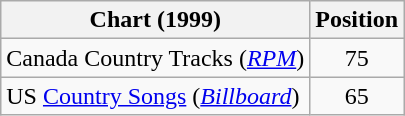<table class="wikitable sortable">
<tr>
<th scope="col">Chart (1999)</th>
<th scope="col">Position</th>
</tr>
<tr>
<td>Canada Country Tracks (<em><a href='#'>RPM</a></em>)</td>
<td align="center">75</td>
</tr>
<tr>
<td>US <a href='#'>Country Songs</a> (<em><a href='#'>Billboard</a></em>)</td>
<td align="center">65</td>
</tr>
</table>
